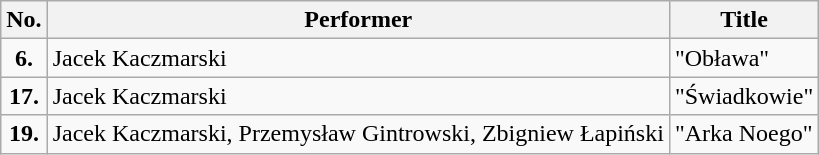<table class="wikitable">
<tr>
<th>No.</th>
<th>Performer</th>
<th>Title</th>
</tr>
<tr>
<td style="text-align:center"><strong>6.</strong></td>
<td>Jacek Kaczmarski</td>
<td>"Obława"</td>
</tr>
<tr>
<td style="text-align:center"><strong>17.</strong></td>
<td>Jacek Kaczmarski</td>
<td>"Świadkowie"</td>
</tr>
<tr>
<td style="text-align:center"><strong>19.</strong></td>
<td>Jacek Kaczmarski, Przemysław Gintrowski, Zbigniew Łapiński</td>
<td>"Arka Noego"</td>
</tr>
</table>
